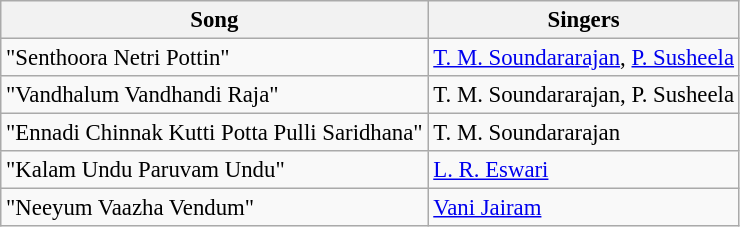<table class="wikitable" style="font-size:95%;">
<tr>
<th>Song</th>
<th>Singers</th>
</tr>
<tr>
<td>"Senthoora Netri Pottin"</td>
<td><a href='#'>T. M. Soundararajan</a>, <a href='#'>P. Susheela</a></td>
</tr>
<tr>
<td>"Vandhalum Vandhandi Raja"</td>
<td>T. M. Soundararajan, P. Susheela</td>
</tr>
<tr>
<td>"Ennadi Chinnak Kutti Potta Pulli Saridhana"</td>
<td>T. M. Soundararajan</td>
</tr>
<tr>
<td>"Kalam Undu Paruvam Undu"</td>
<td><a href='#'>L. R. Eswari</a></td>
</tr>
<tr>
<td>"Neeyum Vaazha Vendum"</td>
<td><a href='#'>Vani Jairam</a></td>
</tr>
</table>
